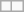<table class="wikitable" style="text-align: center;">
<tr>
<td></td>
<td></td>
</tr>
</table>
